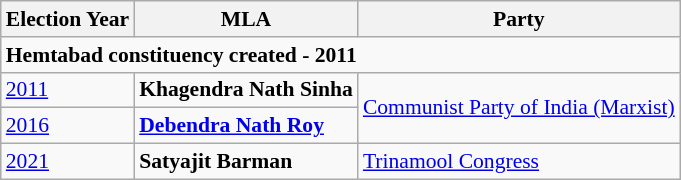<table class="wikitable sortable" style="font-size:90%">
<tr>
<th>Election Year</th>
<th>MLA</th>
<th>Party</th>
</tr>
<tr>
<td colspan="3"><strong>Hemtabad constituency created - 2011</strong></td>
</tr>
<tr>
<td><a href='#'>2011</a></td>
<td><strong>Khagendra Nath Sinha</strong></td>
<td rowspan="2"><a href='#'>Communist Party of India (Marxist)</a></td>
</tr>
<tr>
<td><a href='#'>2016</a></td>
<td><strong><a href='#'>Debendra Nath Roy</a></strong></td>
</tr>
<tr>
<td><a href='#'>2021</a></td>
<td><strong>Satyajit Barman</strong></td>
<td><a href='#'>Trinamool Congress</a></td>
</tr>
</table>
